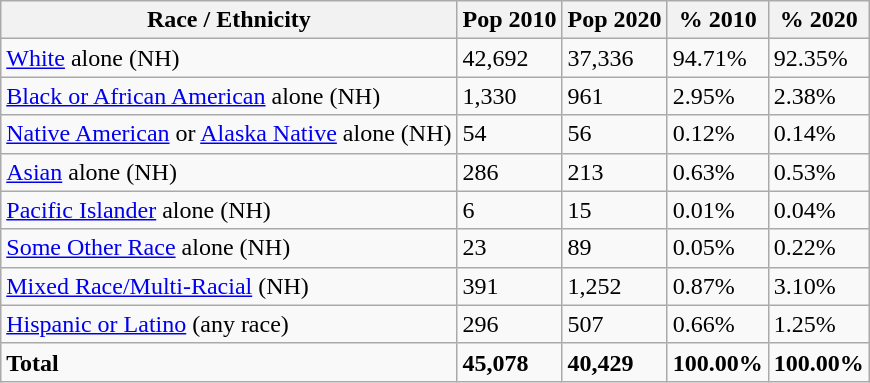<table class="wikitable">
<tr>
<th>Race / Ethnicity</th>
<th>Pop 2010</th>
<th>Pop 2020</th>
<th>% 2010</th>
<th>% 2020</th>
</tr>
<tr>
<td><a href='#'>White</a> alone (NH)</td>
<td>42,692</td>
<td>37,336</td>
<td>94.71%</td>
<td>92.35%</td>
</tr>
<tr>
<td><a href='#'>Black or African American</a> alone (NH)</td>
<td>1,330</td>
<td>961</td>
<td>2.95%</td>
<td>2.38%</td>
</tr>
<tr>
<td><a href='#'>Native American</a> or <a href='#'>Alaska Native</a> alone (NH)</td>
<td>54</td>
<td>56</td>
<td>0.12%</td>
<td>0.14%</td>
</tr>
<tr>
<td><a href='#'>Asian</a> alone (NH)</td>
<td>286</td>
<td>213</td>
<td>0.63%</td>
<td>0.53%</td>
</tr>
<tr>
<td><a href='#'>Pacific Islander</a> alone (NH)</td>
<td>6</td>
<td>15</td>
<td>0.01%</td>
<td>0.04%</td>
</tr>
<tr>
<td><a href='#'>Some Other Race</a> alone (NH)</td>
<td>23</td>
<td>89</td>
<td>0.05%</td>
<td>0.22%</td>
</tr>
<tr>
<td><a href='#'>Mixed Race/Multi-Racial</a> (NH)</td>
<td>391</td>
<td>1,252</td>
<td>0.87%</td>
<td>3.10%</td>
</tr>
<tr>
<td><a href='#'>Hispanic or Latino</a> (any race)</td>
<td>296</td>
<td>507</td>
<td>0.66%</td>
<td>1.25%</td>
</tr>
<tr>
<td><strong>Total</strong></td>
<td><strong>45,078</strong></td>
<td><strong>40,429</strong></td>
<td><strong>100.00%</strong></td>
<td><strong>100.00%</strong></td>
</tr>
</table>
